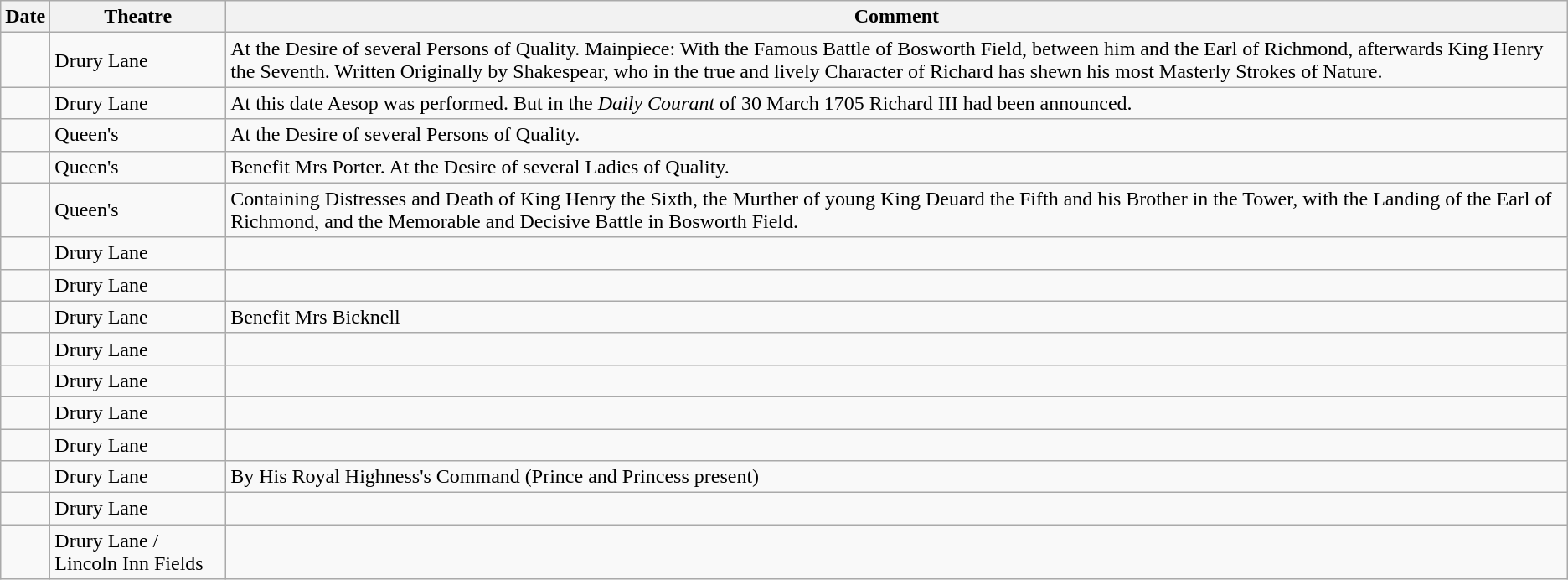<table class="wikitable sortable">
<tr>
<th scope="col">Date</th>
<th scope="col">Theatre</th>
<th scope="col" class="unsortable">Comment</th>
</tr>
<tr>
<td></td>
<td>Drury Lane</td>
<td>At the Desire of several Persons of Quality. Mainpiece: With the Famous Battle of Bosworth Field, between him and the Earl of Richmond, afterwards King Henry the Seventh. Written Originally by Shakespear, who in the true and lively Character of Richard has shewn his most Masterly Strokes of Nature.</td>
</tr>
<tr>
<td></td>
<td>Drury Lane</td>
<td>At this date Aesop was performed. But in the <em>Daily Courant</em> of 30 March 1705 Richard III had been announced.</td>
</tr>
<tr>
<td></td>
<td>Queen's</td>
<td>At the Desire of several Persons of Quality.</td>
</tr>
<tr>
<td></td>
<td>Queen's</td>
<td>Benefit Mrs Porter. At the Desire of several Ladies of Quality.</td>
</tr>
<tr>
<td></td>
<td>Queen's</td>
<td>Containing Distresses and Death of King Henry the Sixth, the Murther of young King Deuard the Fifth and his Brother in the Tower, with the Landing of the Earl of Richmond, and the Memorable and Decisive Battle in Bosworth Field.</td>
</tr>
<tr>
<td></td>
<td>Drury Lane</td>
<td></td>
</tr>
<tr>
<td></td>
<td>Drury Lane</td>
<td></td>
</tr>
<tr>
<td></td>
<td>Drury Lane</td>
<td>Benefit Mrs Bicknell</td>
</tr>
<tr>
<td></td>
<td>Drury Lane</td>
<td></td>
</tr>
<tr>
<td></td>
<td>Drury Lane</td>
<td></td>
</tr>
<tr>
<td></td>
<td>Drury Lane</td>
<td></td>
</tr>
<tr>
<td></td>
<td>Drury Lane</td>
<td></td>
</tr>
<tr>
<td></td>
<td>Drury Lane</td>
<td>By His Royal Highness's Command (Prince and Princess present)</td>
</tr>
<tr>
<td></td>
<td>Drury Lane</td>
<td></td>
</tr>
<tr>
<td></td>
<td>Drury Lane / Lincoln Inn Fields</td>
<td></td>
</tr>
</table>
